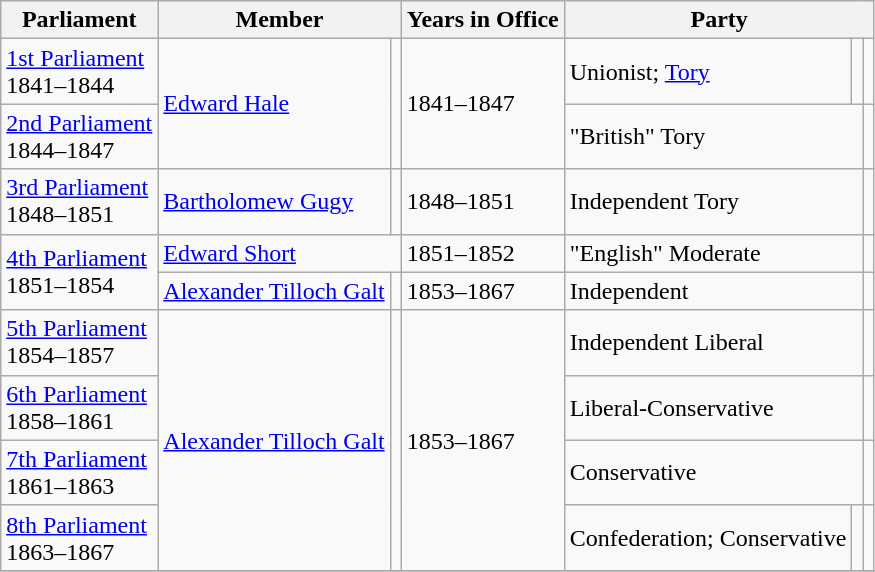<table class="wikitable">
<tr>
<th>Parliament</th>
<th colspan="2">Member</th>
<th>Years in Office</th>
<th colspan="3">Party</th>
</tr>
<tr>
<td><a href='#'>1st Parliament</a> <br>1841–1844</td>
<td rowspan="2"><a href='#'>Edward Hale</a></td>
<td rowspan="2"></td>
<td rowspan="2">1841–1847</td>
<td>Unionist;  <a href='#'>Tory</a></td>
<td></td>
<td></td>
</tr>
<tr>
<td><a href='#'>2nd Parliament</a> <br>1844–1847</td>
<td colspan="2">"British" Tory</td>
<td></td>
</tr>
<tr>
<td><a href='#'>3rd Parliament</a> <br> 1848–1851</td>
<td><a href='#'>Bartholomew Gugy</a></td>
<td></td>
<td>1848–1851</td>
<td colspan="2">Independent Tory</td>
<td></td>
</tr>
<tr>
<td rowspan="2"><a href='#'>4th Parliament</a> <br> 1851–1854</td>
<td colspan="2"><a href='#'>Edward Short</a></td>
<td>1851–1852</td>
<td colspan="2">"English" Moderate</td>
<td></td>
</tr>
<tr>
<td><a href='#'>Alexander Tilloch Galt</a></td>
<td></td>
<td>1853–1867</td>
<td colspan="2">Independent</td>
<td></td>
</tr>
<tr>
<td><a href='#'>5th Parliament</a> <br> 1854–1857</td>
<td rowspan="4"><a href='#'>Alexander Tilloch Galt</a></td>
<td rowspan="4"></td>
<td rowspan="4">1853–1867</td>
<td colspan="2">Independent Liberal</td>
<td></td>
</tr>
<tr>
<td><a href='#'>6th Parliament</a> <br> 1858–1861</td>
<td colspan="2">Liberal-Conservative</td>
<td></td>
</tr>
<tr>
<td><a href='#'>7th Parliament</a> <br> 1861–1863</td>
<td colspan="2">Conservative</td>
<td></td>
</tr>
<tr>
<td><a href='#'>8th Parliament</a> <br> 1863–1867</td>
<td>Confederation;  Conservative</td>
<td></td>
<td></td>
</tr>
<tr>
</tr>
</table>
